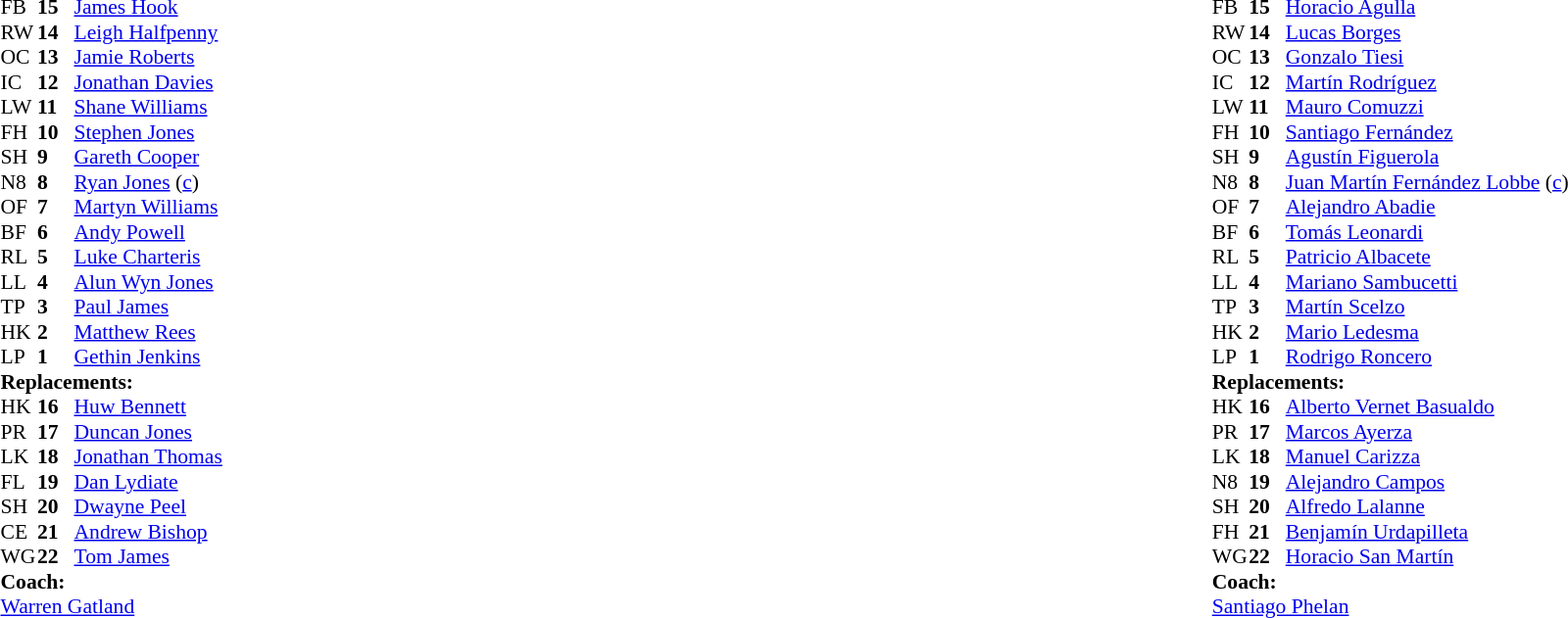<table style="width:100%;">
<tr>
<td style="vertical-align:top; width:50%;"><br><table style="font-size: 90%" cellspacing="0" cellpadding="0">
<tr>
<th width="25"></th>
<th width="25"></th>
</tr>
<tr>
<td>FB</td>
<td><strong>15</strong></td>
<td><a href='#'>James Hook</a></td>
</tr>
<tr>
<td>RW</td>
<td><strong>14</strong></td>
<td><a href='#'>Leigh Halfpenny</a></td>
</tr>
<tr>
<td>OC</td>
<td><strong>13</strong></td>
<td><a href='#'>Jamie Roberts</a></td>
</tr>
<tr>
<td>IC</td>
<td><strong>12</strong></td>
<td><a href='#'>Jonathan Davies</a></td>
</tr>
<tr>
<td>LW</td>
<td><strong>11</strong></td>
<td><a href='#'>Shane Williams</a></td>
</tr>
<tr>
<td>FH</td>
<td><strong>10</strong></td>
<td><a href='#'>Stephen Jones</a></td>
</tr>
<tr>
<td>SH</td>
<td><strong>9</strong></td>
<td><a href='#'>Gareth Cooper</a></td>
</tr>
<tr>
<td>N8</td>
<td><strong>8</strong></td>
<td><a href='#'>Ryan Jones</a> (<a href='#'>c</a>)</td>
</tr>
<tr>
<td>OF</td>
<td><strong>7</strong></td>
<td><a href='#'>Martyn Williams</a></td>
</tr>
<tr>
<td>BF</td>
<td><strong>6</strong></td>
<td><a href='#'>Andy Powell</a></td>
</tr>
<tr>
<td>RL</td>
<td><strong>5</strong></td>
<td><a href='#'>Luke Charteris</a></td>
</tr>
<tr>
<td>LL</td>
<td><strong>4</strong></td>
<td><a href='#'>Alun Wyn Jones</a></td>
</tr>
<tr>
<td>TP</td>
<td><strong>3</strong></td>
<td><a href='#'>Paul James</a></td>
</tr>
<tr>
<td>HK</td>
<td><strong>2</strong></td>
<td><a href='#'>Matthew Rees</a></td>
</tr>
<tr>
<td>LP</td>
<td><strong>1</strong></td>
<td><a href='#'>Gethin Jenkins</a></td>
</tr>
<tr>
<td colspan=3><strong>Replacements:</strong></td>
</tr>
<tr>
<td>HK</td>
<td><strong>16</strong></td>
<td><a href='#'>Huw Bennett</a></td>
</tr>
<tr>
<td>PR</td>
<td><strong>17</strong></td>
<td><a href='#'>Duncan Jones</a></td>
</tr>
<tr>
<td>LK</td>
<td><strong>18</strong></td>
<td><a href='#'>Jonathan Thomas</a></td>
</tr>
<tr>
<td>FL</td>
<td><strong>19</strong></td>
<td><a href='#'>Dan Lydiate</a></td>
</tr>
<tr>
<td>SH</td>
<td><strong>20</strong></td>
<td><a href='#'>Dwayne Peel</a></td>
</tr>
<tr>
<td>CE</td>
<td><strong>21</strong></td>
<td><a href='#'>Andrew Bishop</a></td>
</tr>
<tr>
<td>WG</td>
<td><strong>22</strong></td>
<td><a href='#'>Tom James</a></td>
</tr>
<tr>
<td colspan=3><strong>Coach:</strong></td>
</tr>
<tr>
<td colspan="4"> <a href='#'>Warren Gatland</a></td>
</tr>
</table>
</td>
<td style="vertical-align:top"></td>
<td style="vertical-align:top;width:50%"><br><table cellspacing="0" cellpadding="0" style="font-size:90%; margin:auto;">
<tr>
<th width="25"></th>
<th width="25"></th>
</tr>
<tr>
<td>FB</td>
<td><strong>15</strong></td>
<td><a href='#'>Horacio Agulla</a></td>
</tr>
<tr>
<td>RW</td>
<td><strong>14</strong></td>
<td><a href='#'>Lucas Borges</a></td>
</tr>
<tr>
<td>OC</td>
<td><strong>13</strong></td>
<td><a href='#'>Gonzalo Tiesi</a></td>
</tr>
<tr>
<td>IC</td>
<td><strong>12</strong></td>
<td><a href='#'>Martín Rodríguez</a></td>
</tr>
<tr>
<td>LW</td>
<td><strong>11</strong></td>
<td><a href='#'>Mauro Comuzzi</a></td>
</tr>
<tr>
<td>FH</td>
<td><strong>10</strong></td>
<td><a href='#'>Santiago Fernández</a></td>
</tr>
<tr>
<td>SH</td>
<td><strong>9</strong></td>
<td><a href='#'>Agustín Figuerola</a></td>
</tr>
<tr>
<td>N8</td>
<td><strong>8</strong></td>
<td><a href='#'>Juan Martín Fernández Lobbe</a> (<a href='#'>c</a>)</td>
</tr>
<tr>
<td>OF</td>
<td><strong>7</strong></td>
<td><a href='#'>Alejandro Abadie</a></td>
</tr>
<tr>
<td>BF</td>
<td><strong>6</strong></td>
<td><a href='#'>Tomás Leonardi</a></td>
</tr>
<tr>
<td>RL</td>
<td><strong>5</strong></td>
<td><a href='#'>Patricio Albacete</a></td>
</tr>
<tr>
<td>LL</td>
<td><strong>4</strong></td>
<td><a href='#'>Mariano Sambucetti</a></td>
</tr>
<tr>
<td>TP</td>
<td><strong>3</strong></td>
<td><a href='#'>Martín Scelzo</a></td>
</tr>
<tr>
<td>HK</td>
<td><strong>2</strong></td>
<td><a href='#'>Mario Ledesma</a></td>
</tr>
<tr>
<td>LP</td>
<td><strong>1</strong></td>
<td><a href='#'>Rodrigo Roncero</a></td>
</tr>
<tr>
<td colspan=3><strong>Replacements:</strong></td>
</tr>
<tr>
<td>HK</td>
<td><strong>16</strong></td>
<td><a href='#'>Alberto Vernet Basualdo</a></td>
</tr>
<tr>
<td>PR</td>
<td><strong>17</strong></td>
<td><a href='#'>Marcos Ayerza</a></td>
</tr>
<tr>
<td>LK</td>
<td><strong>18</strong></td>
<td><a href='#'>Manuel Carizza</a></td>
</tr>
<tr>
<td>N8</td>
<td><strong>19</strong></td>
<td><a href='#'>Alejandro Campos</a></td>
</tr>
<tr>
<td>SH</td>
<td><strong>20</strong></td>
<td><a href='#'>Alfredo Lalanne</a></td>
</tr>
<tr>
<td>FH</td>
<td><strong>21</strong></td>
<td><a href='#'>Benjamín Urdapilleta</a></td>
</tr>
<tr>
<td>WG</td>
<td><strong>22</strong></td>
<td><a href='#'>Horacio San Martín</a></td>
</tr>
<tr>
<td colspan=3><strong>Coach:</strong></td>
</tr>
<tr>
<td colspan="4"> <a href='#'>Santiago Phelan</a></td>
</tr>
</table>
</td>
</tr>
</table>
